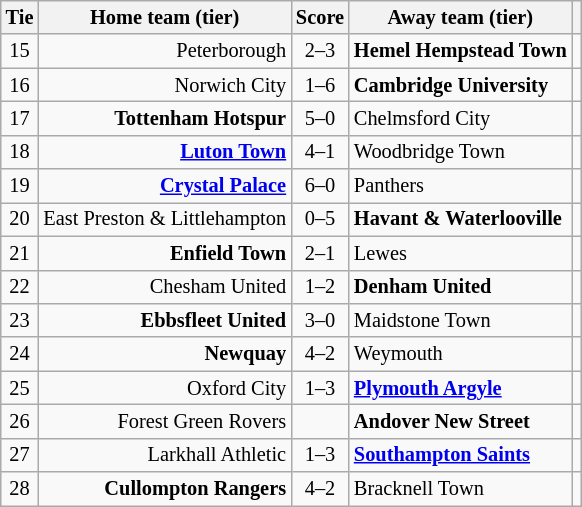<table class="wikitable" style="text-align:center; font-size:85%">
<tr>
<th>Tie</th>
<th>Home team (tier)</th>
<th>Score</th>
<th>Away team (tier)</th>
<th></th>
</tr>
<tr>
<td>15</td>
<td style="text-align: right;">Peterborough</td>
<td style="text-align: center;">2–3</td>
<td style="text-align: left;"><strong>Hemel Hempstead Town</strong></td>
<td></td>
</tr>
<tr>
<td>16</td>
<td style="text-align: right;">Norwich City</td>
<td style="text-align: center;">1–6</td>
<td style="text-align: left;"><strong>Cambridge University</strong></td>
<td></td>
</tr>
<tr>
<td>17</td>
<td style="text-align: right;"><strong>Tottenham Hotspur</strong></td>
<td style="text-align: center;">5–0</td>
<td style="text-align: left;">Chelmsford City</td>
<td></td>
</tr>
<tr>
<td>18</td>
<td style="text-align: right;"><strong><a href='#'>Luton Town</a></strong></td>
<td style="text-align: center;">4–1</td>
<td style="text-align: left;">Woodbridge Town</td>
<td></td>
</tr>
<tr>
<td>19</td>
<td style="text-align: right;"><strong><a href='#'>Crystal Palace</a></strong></td>
<td style="text-align: center;">6–0</td>
<td style="text-align: left;">Panthers</td>
<td></td>
</tr>
<tr>
<td>20</td>
<td style="text-align: right;">East Preston & Littlehampton</td>
<td style="text-align: center;">0–5</td>
<td style="text-align: left;"><strong>Havant & Waterlooville</strong></td>
<td></td>
</tr>
<tr>
<td>21</td>
<td style="text-align: right;"><strong>Enfield Town</strong></td>
<td style="text-align: center;">2–1</td>
<td style="text-align: left;">Lewes</td>
<td></td>
</tr>
<tr>
<td>22</td>
<td style="text-align: right;">Chesham United</td>
<td style="text-align: center;">1–2</td>
<td style="text-align: left;"><strong>Denham United</strong></td>
<td></td>
</tr>
<tr>
<td>23</td>
<td style="text-align: right;"><strong>Ebbsfleet United</strong></td>
<td style="text-align: center;">3–0</td>
<td style="text-align: left;">Maidstone Town</td>
<td></td>
</tr>
<tr>
<td>24</td>
<td style="text-align: right;"><strong>Newquay</strong></td>
<td style="text-align: center;">4–2</td>
<td style="text-align: left;">Weymouth</td>
<td></td>
</tr>
<tr>
<td>25</td>
<td style="text-align: right;">Oxford City</td>
<td style="text-align: center;">1–3</td>
<td style="text-align: left;"><strong><a href='#'>Plymouth Argyle</a></strong></td>
<td></td>
</tr>
<tr>
<td>26</td>
<td style="text-align: right;">Forest Green Rovers</td>
<td style="text-align: center;"></td>
<td style="text-align: left;"><strong>Andover New Street</strong></td>
<td></td>
</tr>
<tr>
<td>27</td>
<td style="text-align: right;">Larkhall Athletic</td>
<td style="text-align: center;">1–3</td>
<td style="text-align: left;"><strong><a href='#'>Southampton Saints</a></strong></td>
<td></td>
</tr>
<tr>
<td>28</td>
<td style="text-align: right;"><strong>Cullompton Rangers</strong></td>
<td style="text-align: center;">4–2</td>
<td style="text-align: left;">Bracknell Town</td>
<td></td>
</tr>
</table>
